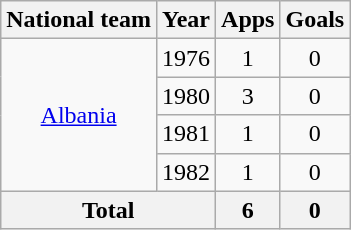<table class=wikitable style="text-align: center;">
<tr>
<th>National team</th>
<th>Year</th>
<th>Apps</th>
<th>Goals</th>
</tr>
<tr>
<td rowspan=4><a href='#'>Albania</a></td>
<td>1976</td>
<td>1</td>
<td>0</td>
</tr>
<tr>
<td>1980</td>
<td>3</td>
<td>0</td>
</tr>
<tr>
<td>1981</td>
<td>1</td>
<td>0</td>
</tr>
<tr>
<td>1982</td>
<td>1</td>
<td>0</td>
</tr>
<tr>
<th colspan=2>Total</th>
<th>6</th>
<th>0</th>
</tr>
</table>
